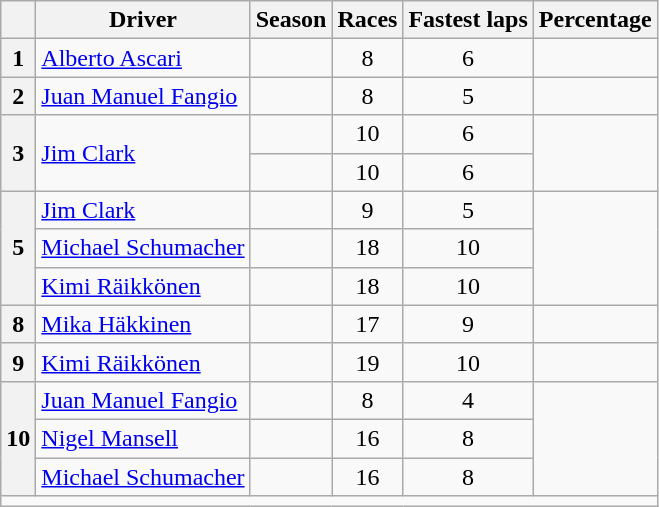<table class="wikitable" style="text-align:center">
<tr>
<th></th>
<th>Driver</th>
<th>Season</th>
<th>Races</th>
<th>Fastest laps</th>
<th>Percentage</th>
</tr>
<tr>
<th>1</th>
<td align=left> <a href='#'>Alberto Ascari</a></td>
<td></td>
<td>8</td>
<td>6</td>
<td></td>
</tr>
<tr>
<th>2</th>
<td align=left> <a href='#'>Juan Manuel Fangio</a></td>
<td></td>
<td>8</td>
<td>5</td>
<td></td>
</tr>
<tr>
<th rowspan=2>3</th>
<td align=left rowspan=2> <a href='#'>Jim Clark</a></td>
<td></td>
<td>10</td>
<td>6</td>
<td rowspan=2></td>
</tr>
<tr>
<td></td>
<td>10</td>
<td>6</td>
</tr>
<tr>
<th rowspan=3>5</th>
<td align=left> <a href='#'>Jim Clark</a></td>
<td></td>
<td>9</td>
<td>5</td>
<td rowspan=3></td>
</tr>
<tr>
<td align=left> <a href='#'>Michael Schumacher</a></td>
<td></td>
<td>18</td>
<td>10</td>
</tr>
<tr>
<td align=left> <a href='#'>Kimi Räikkönen</a></td>
<td></td>
<td>18</td>
<td>10</td>
</tr>
<tr>
<th>8</th>
<td align=left> <a href='#'>Mika Häkkinen</a></td>
<td></td>
<td>17</td>
<td>9</td>
<td></td>
</tr>
<tr>
<th>9</th>
<td align=left> <a href='#'>Kimi Räikkönen</a></td>
<td></td>
<td>19</td>
<td>10</td>
<td></td>
</tr>
<tr>
<th rowspan=3>10</th>
<td align=left> <a href='#'>Juan Manuel Fangio</a></td>
<td></td>
<td>8</td>
<td>4</td>
<td rowspan=3></td>
</tr>
<tr>
<td align=left> <a href='#'>Nigel Mansell</a></td>
<td></td>
<td>16</td>
<td>8</td>
</tr>
<tr>
<td align=left> <a href='#'>Michael Schumacher</a></td>
<td></td>
<td>16</td>
<td>8</td>
</tr>
<tr align=center>
<td colspan=6></td>
</tr>
</table>
